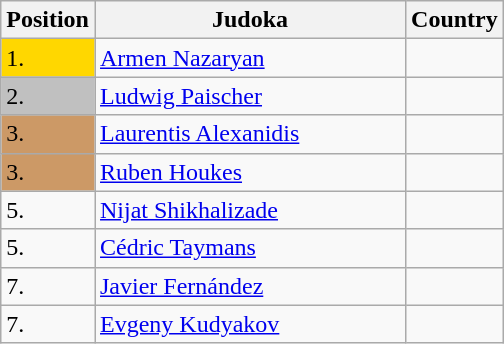<table class=wikitable>
<tr>
<th width=10>Position</th>
<th width=200>Judoka</th>
<th width=10>Country</th>
</tr>
<tr>
<td bgcolor=gold>1.</td>
<td><a href='#'>Armen Nazaryan</a></td>
<td></td>
</tr>
<tr>
<td bgcolor="silver">2.</td>
<td><a href='#'>Ludwig Paischer</a></td>
<td></td>
</tr>
<tr>
<td bgcolor="CC9966">3.</td>
<td><a href='#'>Laurentis Alexanidis</a></td>
<td></td>
</tr>
<tr>
<td bgcolor="CC9966">3.</td>
<td><a href='#'>Ruben Houkes</a></td>
<td></td>
</tr>
<tr>
<td>5.</td>
<td><a href='#'>Nijat Shikhalizade</a></td>
<td></td>
</tr>
<tr>
<td>5.</td>
<td><a href='#'>Cédric Taymans</a></td>
<td></td>
</tr>
<tr>
<td>7.</td>
<td><a href='#'>Javier Fernández</a></td>
<td></td>
</tr>
<tr>
<td>7.</td>
<td><a href='#'>Evgeny Kudyakov</a></td>
<td></td>
</tr>
</table>
